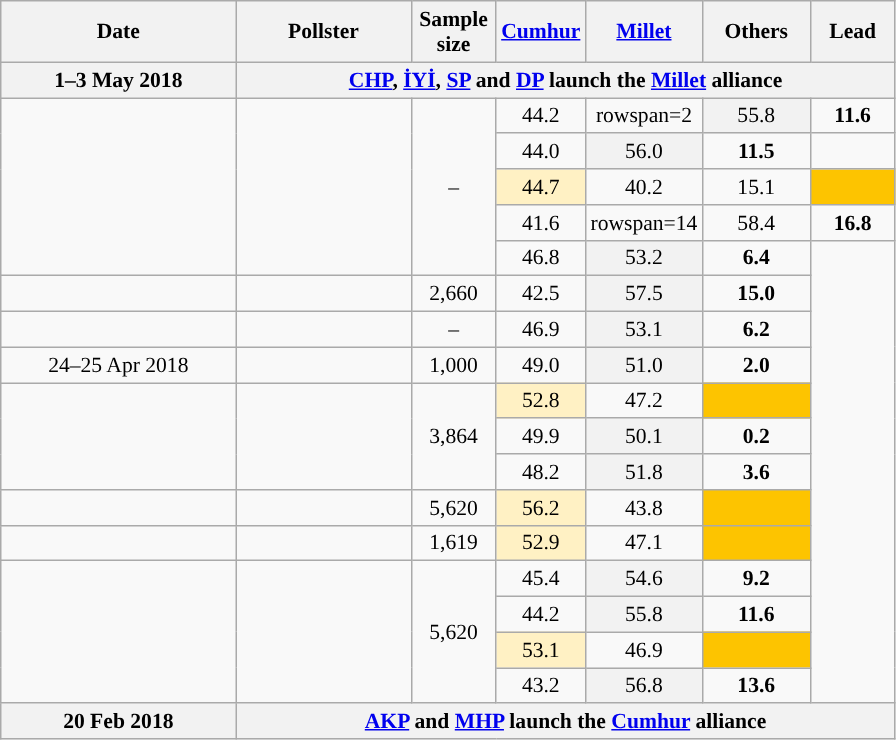<table class="wikitable" style="text-align:center; font-size:90%; line-height:17px;">
<tr>
<th width="150px">Date</th>
<th width="110px">Pollster</th>
<th width="50px">Sample size</th>
<th width="50"><a href='#'>Cumhur</a></th>
<th width="50"><a href='#'>Millet</a></th>
<th width="65">Others</th>
<th width="50">Lead</th>
</tr>
<tr>
<th>1–3 May 2018</th>
<th colspan="6"><a href='#'>CHP</a>, <a href='#'>İYİ</a>, <a href='#'>SP</a> and <a href='#'>DP</a> launch the <a href='#'>Millet</a> alliance</th>
</tr>
<tr>
<td rowspan="5"></td>
<td rowspan="5"></td>
<td rowspan="5">–</td>
<td>44.2</td>
<td>rowspan=2 </td>
<td style="background: #F2F2F2">55.8</td>
<td style="background:"><strong>11.6</strong></td>
</tr>
<tr>
<td>44.0</td>
<td style="background: #F2F2F2">56.0</td>
<td style="background:"><strong>11.5</strong></td>
</tr>
<tr>
<td style="background: #FFF1C4">44.7</td>
<td>40.2</td>
<td>15.1</td>
<td style="background: #Fdc400"></td>
</tr>
<tr>
<td>41.6</td>
<td>rowspan=14 </td>
<td>58.4</td>
<td style="background:"><strong>16.8</strong></td>
</tr>
<tr>
<td>46.8</td>
<td style="background: #F2F2F2">53.2</td>
<td style="background:"><strong>6.4</strong></td>
</tr>
<tr>
<td rowspan="1"></td>
<td rowspan="1"></td>
<td rowspan="1">2,660</td>
<td>42.5</td>
<td style="background: #F2F2F2">57.5</td>
<td style="background:"><strong>15.0</strong></td>
</tr>
<tr>
<td rowspan="1"></td>
<td rowspan="1"></td>
<td rowspan="1">–</td>
<td>46.9</td>
<td style="background: #F2F2F2">53.1</td>
<td style="background:"><strong>6.2</strong></td>
</tr>
<tr>
<td>24–25 Apr 2018</td>
<td></td>
<td>1,000</td>
<td>49.0</td>
<td style="background: #F2F2F2">51.0</td>
<td style="background:"><strong>2.0</strong></td>
</tr>
<tr>
<td rowspan="3"></td>
<td rowspan="3"></td>
<td rowspan="3">3,864</td>
<td style="background: #FFF1C4">52.8</td>
<td>47.2</td>
<td style="background: #Fdc400"></td>
</tr>
<tr>
<td>49.9</td>
<td style="background: #F2F2F2">50.1</td>
<td style="background:"><strong>0.2</strong></td>
</tr>
<tr>
<td>48.2</td>
<td style="background: #F2F2F2">51.8</td>
<td style="background:"><strong>3.6</strong></td>
</tr>
<tr>
<td></td>
<td></td>
<td>5,620</td>
<td style="background: #FFF1C4">56.2</td>
<td>43.8</td>
<td style="background: #Fdc400"></td>
</tr>
<tr>
<td></td>
<td></td>
<td>1,619</td>
<td style="background: #FFF1C4">52.9</td>
<td>47.1</td>
<td style="background: #Fdc400"></td>
</tr>
<tr>
<td rowspan="4"></td>
<td rowspan="4"></td>
<td rowspan="4">5,620</td>
<td>45.4</td>
<td style="background: #F2F2F2">54.6</td>
<td style="background:"><strong>9.2</strong></td>
</tr>
<tr>
<td>44.2</td>
<td style="background: #F2F2F2">55.8</td>
<td style="background:"><strong>11.6</strong></td>
</tr>
<tr>
<td style="background: #FFF1C4">53.1</td>
<td>46.9</td>
<td style="background: #Fdc400"></td>
</tr>
<tr>
<td>43.2</td>
<td style="background: #F2F2F2">56.8</td>
<td style="background:"><strong>13.6</strong></td>
</tr>
<tr>
<th>20 Feb 2018</th>
<th colspan="6"><a href='#'>AKP</a> and <a href='#'>MHP</a> launch the <a href='#'>Cumhur</a> alliance</th>
</tr>
</table>
